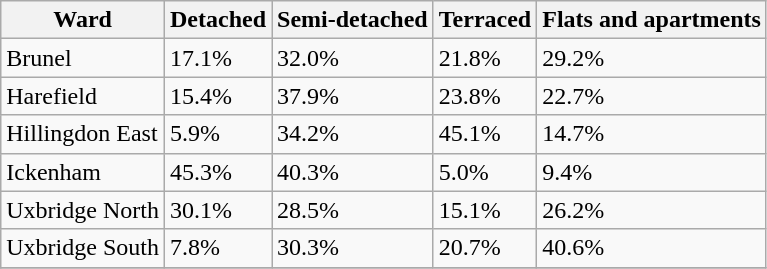<table class="wikitable">
<tr>
<th>Ward</th>
<th>Detached</th>
<th>Semi-detached</th>
<th>Terraced</th>
<th>Flats and apartments</th>
</tr>
<tr>
<td>Brunel</td>
<td>17.1%</td>
<td>32.0%</td>
<td>21.8%</td>
<td>29.2%</td>
</tr>
<tr>
<td>Harefield</td>
<td>15.4%</td>
<td>37.9%</td>
<td>23.8%</td>
<td>22.7%</td>
</tr>
<tr>
<td>Hillingdon East</td>
<td>5.9%</td>
<td>34.2%</td>
<td>45.1%</td>
<td>14.7%</td>
</tr>
<tr>
<td>Ickenham</td>
<td>45.3%</td>
<td>40.3%</td>
<td>5.0%</td>
<td>9.4%</td>
</tr>
<tr>
<td>Uxbridge North</td>
<td>30.1%</td>
<td>28.5%</td>
<td>15.1%</td>
<td>26.2%</td>
</tr>
<tr>
<td>Uxbridge South</td>
<td>7.8%</td>
<td>30.3%</td>
<td>20.7%</td>
<td>40.6%</td>
</tr>
<tr>
</tr>
</table>
